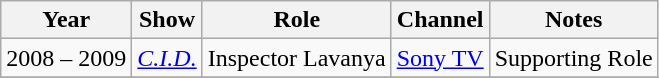<table class="wikitable sortable">
<tr>
<th>Year</th>
<th>Show</th>
<th>Role</th>
<th>Channel</th>
<th>Notes</th>
</tr>
<tr>
<td>2008 – 2009</td>
<td><em><a href='#'>C.I.D.</a></em></td>
<td>Inspector Lavanya</td>
<td><a href='#'>Sony TV</a></td>
<td>Supporting Role</td>
</tr>
<tr>
</tr>
</table>
